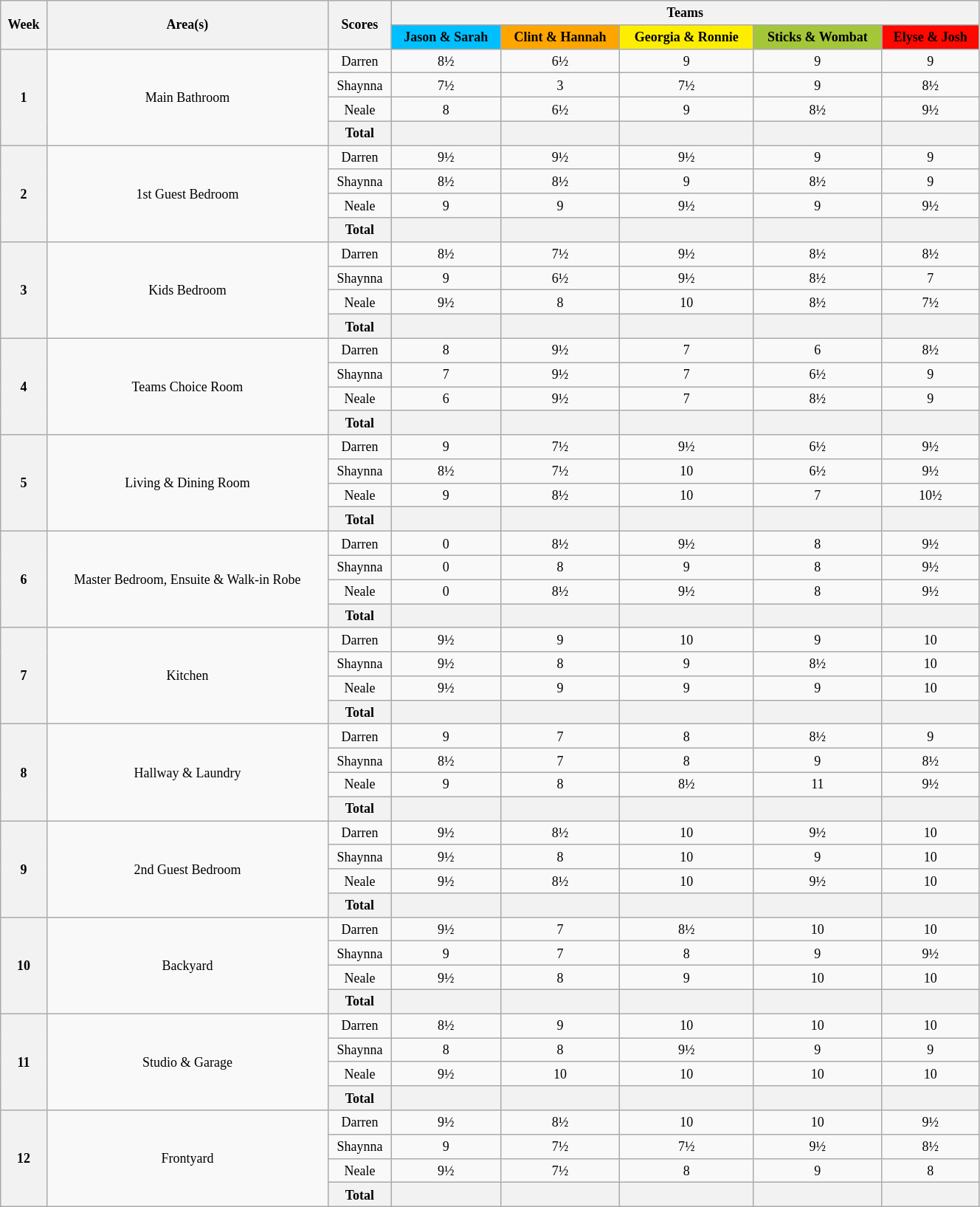<table class="wikitable" style="text-align: center; font-size: 9pt; line-height:16px; width:70%">
<tr>
<th scope="col" rowspan="2">Week</th>
<th scope="col" rowspan="2">Area(s)</th>
<th scope="col" rowspan="2">Scores</th>
<th scope="col" colspan="5">Teams</th>
</tr>
<tr>
<th style="background:#00BFFF; color:black;"><strong>Jason & Sarah</strong></th>
<th style="background:orange; color:black;"><strong>Clint & Hannah</strong></th>
<th style="background:#FDEE00; color:black;"><strong>Georgia & Ronnie</strong></th>
<th style="background:#A4C639; color:black;"><strong>Sticks & Wombat</strong></th>
<th style="background:#FF0800; color:black;"><strong>Elyse & Josh</strong></th>
</tr>
<tr>
<th rowspan="4">1</th>
<td rowspan="4">Main Bathroom</td>
<td>Darren</td>
<td>8½</td>
<td>6½</td>
<td>9</td>
<td>9</td>
<td>9</td>
</tr>
<tr>
<td>Shaynna</td>
<td>7½</td>
<td>3</td>
<td>7½</td>
<td>9</td>
<td>8½</td>
</tr>
<tr>
<td>Neale</td>
<td>8</td>
<td>6½</td>
<td>9</td>
<td>8½</td>
<td>9½</td>
</tr>
<tr>
<th>Total</th>
<th></th>
<th></th>
<th></th>
<th></th>
<th></th>
</tr>
<tr>
<th rowspan="4">2</th>
<td rowspan="4">1st Guest Bedroom</td>
<td>Darren</td>
<td>9½</td>
<td>9½</td>
<td>9½</td>
<td>9</td>
<td>9</td>
</tr>
<tr>
<td>Shaynna</td>
<td>8½</td>
<td>8½</td>
<td>9</td>
<td>8½</td>
<td>9</td>
</tr>
<tr>
<td>Neale</td>
<td>9</td>
<td>9</td>
<td>9½</td>
<td>9</td>
<td>9½</td>
</tr>
<tr>
<th>Total</th>
<th></th>
<th></th>
<th></th>
<th></th>
<th></th>
</tr>
<tr>
<th rowspan="4">3</th>
<td rowspan="4">Kids Bedroom</td>
<td>Darren</td>
<td>8½</td>
<td>7½</td>
<td>9½</td>
<td>8½</td>
<td>8½</td>
</tr>
<tr>
<td>Shaynna</td>
<td>9</td>
<td>6½</td>
<td>9½</td>
<td>8½</td>
<td>7</td>
</tr>
<tr>
<td>Neale</td>
<td>9½</td>
<td>8</td>
<td>10</td>
<td>8½</td>
<td>7½</td>
</tr>
<tr>
<th>Total</th>
<th></th>
<th></th>
<th></th>
<th></th>
<th></th>
</tr>
<tr>
<th rowspan="4">4</th>
<td rowspan="4">Teams Choice Room</td>
<td>Darren</td>
<td>8</td>
<td>9½</td>
<td>7</td>
<td>6</td>
<td>8½</td>
</tr>
<tr>
<td>Shaynna</td>
<td>7</td>
<td>9½</td>
<td>7</td>
<td>6½</td>
<td>9</td>
</tr>
<tr>
<td>Neale</td>
<td>6</td>
<td>9½</td>
<td>7</td>
<td>8½</td>
<td>9</td>
</tr>
<tr>
<th>Total</th>
<th></th>
<th></th>
<th></th>
<th></th>
<th></th>
</tr>
<tr>
<th rowspan="4">5</th>
<td rowspan="4">Living & Dining Room</td>
<td>Darren</td>
<td>9</td>
<td>7½</td>
<td>9½</td>
<td>6½</td>
<td>9½</td>
</tr>
<tr>
<td>Shaynna</td>
<td>8½</td>
<td>7½</td>
<td>10</td>
<td>6½</td>
<td>9½</td>
</tr>
<tr>
<td>Neale</td>
<td>9</td>
<td>8½</td>
<td>10</td>
<td>7</td>
<td>10½</td>
</tr>
<tr>
<th>Total</th>
<th></th>
<th></th>
<th></th>
<th></th>
<th></th>
</tr>
<tr>
<th rowspan="4">6</th>
<td rowspan="4">Master Bedroom, Ensuite & Walk-in Robe</td>
<td>Darren</td>
<td>0</td>
<td>8½</td>
<td>9½</td>
<td>8</td>
<td>9½</td>
</tr>
<tr>
<td>Shaynna</td>
<td>0</td>
<td>8</td>
<td>9</td>
<td>8</td>
<td>9½</td>
</tr>
<tr>
<td>Neale</td>
<td>0</td>
<td>8½</td>
<td>9½</td>
<td>8</td>
<td>9½</td>
</tr>
<tr>
<th>Total</th>
<th></th>
<th></th>
<th></th>
<th></th>
<th></th>
</tr>
<tr>
<th rowspan="4">7</th>
<td rowspan="4">Kitchen</td>
<td>Darren</td>
<td>9½</td>
<td>9</td>
<td>10</td>
<td>9</td>
<td>10</td>
</tr>
<tr>
<td>Shaynna</td>
<td>9½</td>
<td>8</td>
<td>9</td>
<td>8½</td>
<td>10</td>
</tr>
<tr>
<td>Neale</td>
<td>9½</td>
<td>9</td>
<td>9</td>
<td>9</td>
<td>10</td>
</tr>
<tr>
<th>Total</th>
<th></th>
<th></th>
<th></th>
<th></th>
<th></th>
</tr>
<tr>
<th rowspan="4">8</th>
<td rowspan="4">Hallway & Laundry</td>
<td>Darren</td>
<td>9</td>
<td>7</td>
<td>8</td>
<td>8½</td>
<td>9</td>
</tr>
<tr>
<td>Shaynna</td>
<td>8½</td>
<td>7</td>
<td>8</td>
<td>9</td>
<td>8½</td>
</tr>
<tr>
<td>Neale</td>
<td>9</td>
<td>8</td>
<td>8½</td>
<td>11</td>
<td>9½</td>
</tr>
<tr>
<th>Total</th>
<th></th>
<th></th>
<th></th>
<th></th>
<th></th>
</tr>
<tr>
<th rowspan="4">9</th>
<td rowspan="4">2nd Guest Bedroom</td>
<td>Darren</td>
<td>9½</td>
<td>8½</td>
<td>10</td>
<td>9½</td>
<td>10</td>
</tr>
<tr>
<td>Shaynna</td>
<td>9½</td>
<td>8</td>
<td>10</td>
<td>9</td>
<td>10</td>
</tr>
<tr>
<td>Neale</td>
<td>9½</td>
<td>8½</td>
<td>10</td>
<td>9½</td>
<td>10</td>
</tr>
<tr>
<th>Total</th>
<th></th>
<th></th>
<th></th>
<th></th>
<th></th>
</tr>
<tr>
<th rowspan="4">10</th>
<td rowspan="4">Backyard</td>
<td>Darren</td>
<td>9½</td>
<td>7</td>
<td>8½</td>
<td>10</td>
<td>10</td>
</tr>
<tr>
<td>Shaynna</td>
<td>9</td>
<td>7</td>
<td>8</td>
<td>9</td>
<td>9½</td>
</tr>
<tr>
<td>Neale</td>
<td>9½</td>
<td>8</td>
<td>9</td>
<td>10</td>
<td>10</td>
</tr>
<tr>
<th>Total</th>
<th></th>
<th></th>
<th></th>
<th></th>
<th></th>
</tr>
<tr>
<th rowspan="4">11</th>
<td rowspan="4">Studio & Garage</td>
<td>Darren</td>
<td>8½</td>
<td>9</td>
<td>10</td>
<td>10</td>
<td>10</td>
</tr>
<tr>
<td>Shaynna</td>
<td>8</td>
<td>8</td>
<td>9½</td>
<td>9</td>
<td>9</td>
</tr>
<tr>
<td>Neale</td>
<td>9½</td>
<td>10</td>
<td>10</td>
<td>10</td>
<td>10</td>
</tr>
<tr>
<th>Total</th>
<th></th>
<th></th>
<th></th>
<th></th>
<th></th>
</tr>
<tr>
<th rowspan="4">12</th>
<td rowspan="4">Frontyard</td>
<td>Darren</td>
<td>9½</td>
<td>8½</td>
<td>10</td>
<td>10</td>
<td>9½</td>
</tr>
<tr>
<td>Shaynna</td>
<td>9</td>
<td>7½</td>
<td>7½</td>
<td>9½</td>
<td>8½</td>
</tr>
<tr>
<td>Neale</td>
<td>9½</td>
<td>7½</td>
<td>8</td>
<td>9</td>
<td>8</td>
</tr>
<tr>
<th>Total</th>
<th></th>
<th></th>
<th></th>
<th></th>
<th></th>
</tr>
</table>
